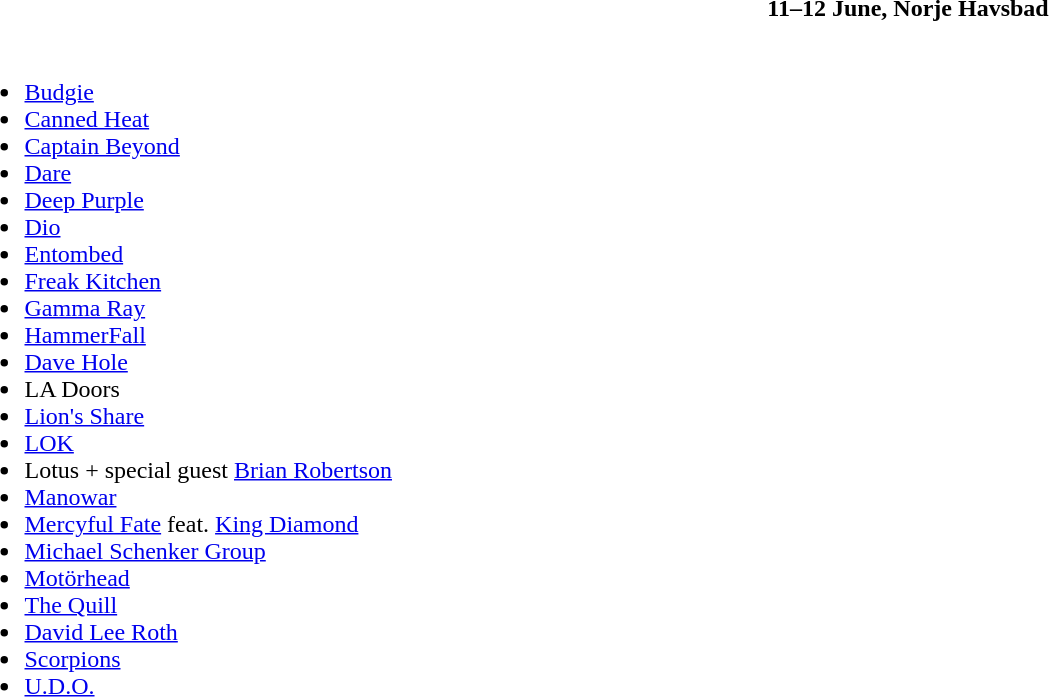<table class="toccolours collapsible" style="width:100%;">
<tr>
<th>11–12 June, Norje Havsbad</th>
</tr>
<tr>
<td><br><ul><li><a href='#'>Budgie</a></li><li><a href='#'>Canned Heat</a></li><li><a href='#'>Captain Beyond</a></li><li><a href='#'>Dare</a></li><li><a href='#'>Deep Purple</a></li><li><a href='#'>Dio</a></li><li><a href='#'>Entombed</a></li><li><a href='#'>Freak Kitchen</a></li><li><a href='#'>Gamma Ray</a></li><li><a href='#'>HammerFall</a></li><li><a href='#'>Dave Hole</a></li><li>LA Doors</li><li><a href='#'>Lion's Share</a></li><li><a href='#'>LOK</a></li><li>Lotus + special guest <a href='#'>Brian Robertson</a></li><li><a href='#'>Manowar</a></li><li><a href='#'>Mercyful Fate</a> feat. <a href='#'>King Diamond</a></li><li><a href='#'>Michael Schenker Group</a></li><li><a href='#'>Motörhead</a></li><li><a href='#'>The Quill</a></li><li><a href='#'>David Lee Roth</a></li><li><a href='#'>Scorpions</a></li><li><a href='#'>U.D.O.</a></li></ul></td>
</tr>
</table>
